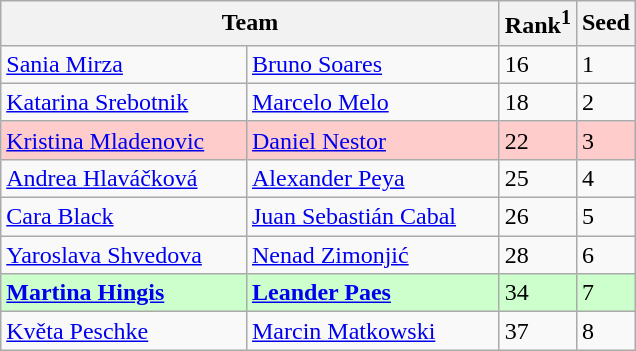<table class="wikitable collapsible ">
<tr>
<th width="325" colspan=2>Team</th>
<th>Rank<sup>1</sup></th>
<th>Seed</th>
</tr>
<tr>
<td> <a href='#'>Sania Mirza</a></td>
<td> <a href='#'>Bruno Soares</a></td>
<td>16</td>
<td>1</td>
</tr>
<tr>
<td> <a href='#'>Katarina Srebotnik</a></td>
<td> <a href='#'>Marcelo Melo</a></td>
<td>18</td>
<td>2</td>
</tr>
<tr style="background:#fcc;">
<td> <a href='#'>Kristina Mladenovic</a></td>
<td> <a href='#'>Daniel Nestor</a></td>
<td>22</td>
<td>3</td>
</tr>
<tr>
<td> <a href='#'>Andrea Hlaváčková</a></td>
<td> <a href='#'>Alexander Peya</a></td>
<td>25</td>
<td>4</td>
</tr>
<tr>
<td> <a href='#'>Cara Black</a></td>
<td> <a href='#'>Juan Sebastián Cabal</a></td>
<td>26</td>
<td>5</td>
</tr>
<tr>
<td> <a href='#'>Yaroslava Shvedova</a></td>
<td> <a href='#'>Nenad Zimonjić</a></td>
<td>28</td>
<td>6</td>
</tr>
<tr style="background:#cfc;">
<td><strong> <a href='#'>Martina Hingis</a></strong></td>
<td><strong> <a href='#'>Leander Paes</a></strong></td>
<td>34</td>
<td>7</td>
</tr>
<tr>
<td> <a href='#'>Květa Peschke</a></td>
<td> <a href='#'>Marcin Matkowski</a></td>
<td>37</td>
<td>8</td>
</tr>
</table>
